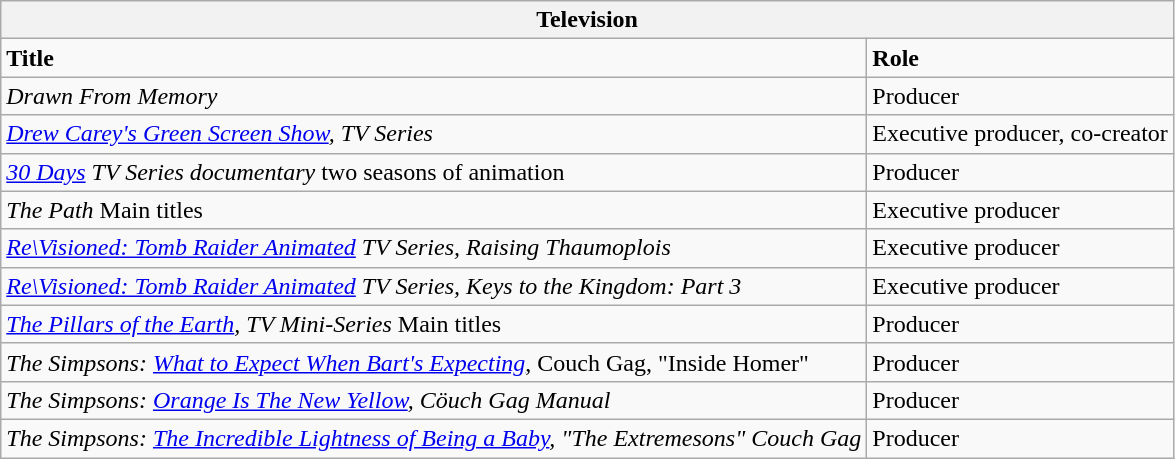<table class="wikitable mw-collapsible mw-collapsed">
<tr>
<th colspan="2"><strong>Television</strong></th>
</tr>
<tr>
<td><strong>Title</strong></td>
<td><strong>Role</strong></td>
</tr>
<tr>
<td><em>Drawn From Memory</em></td>
<td>Producer</td>
</tr>
<tr>
<td><em><a href='#'>Drew Carey's Green Screen Show</a>, TV Series</em></td>
<td>Executive producer, co-creator</td>
</tr>
<tr>
<td><em><a href='#'>30 Days</a> TV Series documentary</em> two seasons of animation</td>
<td>Producer</td>
</tr>
<tr>
<td><em>The Path</em> Main titles</td>
<td>Executive producer</td>
</tr>
<tr>
<td><em><a href='#'>Re\Visioned: Tomb Raider Animated</a> TV Series, Raising Thaumoplois</em></td>
<td>Executive producer</td>
</tr>
<tr>
<td><em><a href='#'>Re\Visioned: Tomb Raider Animated</a> TV Series, Keys to the Kingdom: Part 3</em></td>
<td>Executive producer</td>
</tr>
<tr>
<td><em><a href='#'>The Pillars of the Earth</a>, TV Mini-Series</em> Main titles</td>
<td>Producer</td>
</tr>
<tr>
<td><em>The Simpsons: <a href='#'>What to Expect When Bart's Expecting</a></em>, Couch Gag, "Inside Homer"</td>
<td>Producer</td>
</tr>
<tr>
<td><em>The Simpsons: <a href='#'>Orange Is The New Yellow</a>, Cöuch Gag Manual</em></td>
<td>Producer</td>
</tr>
<tr>
<td><em>The Simpsons: <a href='#'>The Incredible Lightness of Being a Baby</a>, "The Extremesons" Couch Gag</em></td>
<td>Producer</td>
</tr>
</table>
